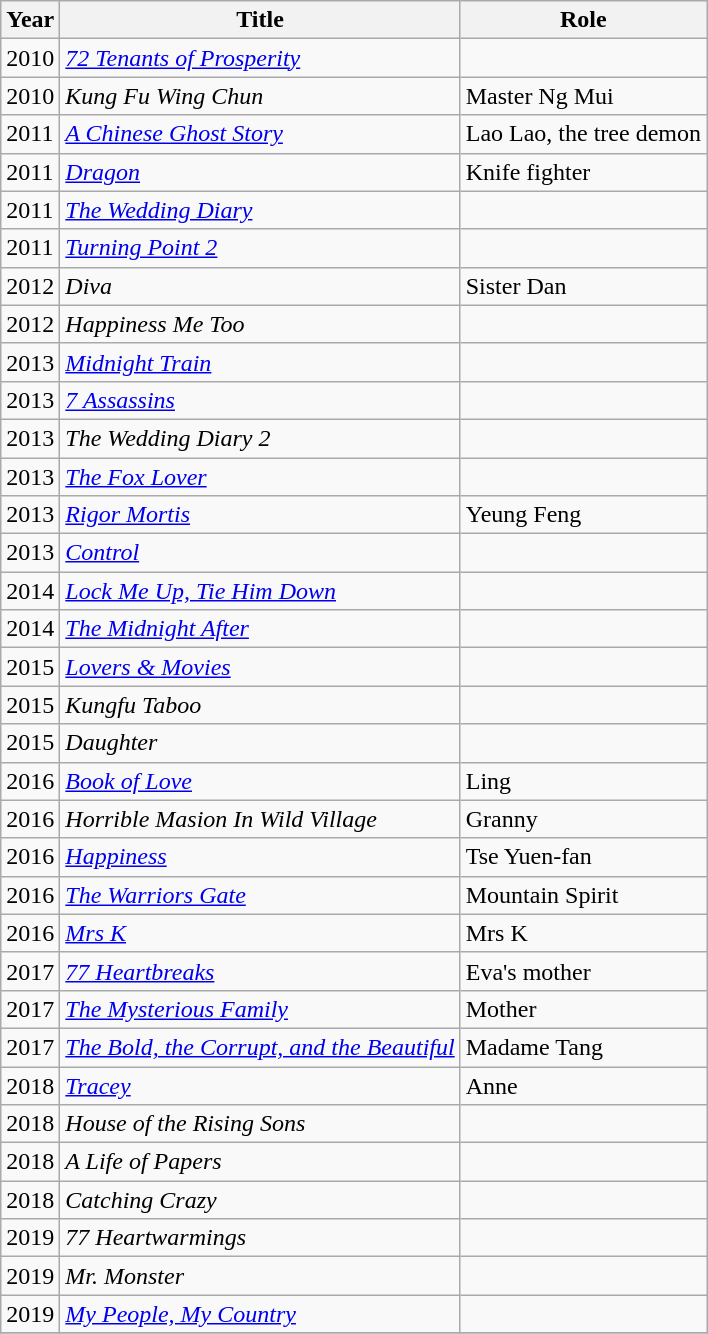<table class="wikitable sortable">
<tr>
<th>Year</th>
<th>Title</th>
<th>Role</th>
</tr>
<tr>
<td>2010</td>
<td><em><a href='#'>72 Tenants of Prosperity</a></em></td>
<td></td>
</tr>
<tr>
<td>2010</td>
<td><em>Kung Fu Wing Chun</em></td>
<td>Master Ng Mui</td>
</tr>
<tr>
<td>2011</td>
<td><em><a href='#'>A Chinese Ghost Story</a></em></td>
<td>Lao Lao, the tree demon</td>
</tr>
<tr>
<td>2011</td>
<td><em><a href='#'>Dragon</a></em></td>
<td>Knife fighter</td>
</tr>
<tr>
<td>2011</td>
<td><em><a href='#'>The Wedding Diary</a></em></td>
<td></td>
</tr>
<tr>
<td>2011</td>
<td><em><a href='#'>Turning Point 2</a></em></td>
<td></td>
</tr>
<tr>
<td>2012</td>
<td><em>Diva</em></td>
<td>Sister Dan</td>
</tr>
<tr>
<td>2012</td>
<td><em>Happiness Me Too</em></td>
<td></td>
</tr>
<tr>
<td>2013</td>
<td><em><a href='#'>Midnight Train</a></em></td>
<td></td>
</tr>
<tr>
<td>2013</td>
<td><em><a href='#'>7 Assassins</a></em></td>
<td></td>
</tr>
<tr>
<td>2013</td>
<td><em>The Wedding Diary 2</em></td>
<td></td>
</tr>
<tr>
<td>2013</td>
<td><em><a href='#'>The Fox Lover</a></em></td>
<td></td>
</tr>
<tr>
<td>2013</td>
<td><em><a href='#'>Rigor Mortis</a></em></td>
<td>Yeung Feng</td>
</tr>
<tr>
<td>2013</td>
<td><em><a href='#'>Control</a></em></td>
<td></td>
</tr>
<tr>
<td>2014</td>
<td><em><a href='#'>Lock Me Up, Tie Him Down</a></em></td>
<td></td>
</tr>
<tr>
<td>2014</td>
<td><em><a href='#'>The Midnight After</a></em></td>
<td></td>
</tr>
<tr>
<td>2015</td>
<td><em><a href='#'>Lovers & Movies</a></em></td>
<td></td>
</tr>
<tr>
<td>2015</td>
<td><em>Kungfu Taboo</em></td>
<td></td>
</tr>
<tr>
<td>2015</td>
<td><em>Daughter</em></td>
<td></td>
</tr>
<tr>
<td>2016</td>
<td><em><a href='#'>Book of Love</a></em></td>
<td>Ling</td>
</tr>
<tr>
<td>2016</td>
<td><em>Horrible Masion In Wild Village</em></td>
<td>Granny</td>
</tr>
<tr>
<td>2016</td>
<td><em><a href='#'>Happiness</a></em></td>
<td>Tse Yuen-fan</td>
</tr>
<tr>
<td>2016</td>
<td><em><a href='#'>The Warriors Gate</a></em></td>
<td>Mountain Spirit</td>
</tr>
<tr>
<td>2016</td>
<td><em><a href='#'>Mrs K</a></em></td>
<td>Mrs K</td>
</tr>
<tr>
<td>2017</td>
<td><em><a href='#'>77 Heartbreaks</a></em></td>
<td>Eva's mother</td>
</tr>
<tr>
<td>2017</td>
<td><em><a href='#'>The Mysterious Family</a></em></td>
<td>Mother</td>
</tr>
<tr>
<td>2017</td>
<td><em><a href='#'>The Bold, the Corrupt, and the Beautiful</a></em></td>
<td>Madame Tang</td>
</tr>
<tr>
<td>2018</td>
<td><em><a href='#'>Tracey</a></em></td>
<td>Anne</td>
</tr>
<tr>
<td>2018</td>
<td><em>House of the Rising Sons</em></td>
<td></td>
</tr>
<tr>
<td>2018</td>
<td><em>A Life of Papers</em></td>
<td></td>
</tr>
<tr>
<td>2018</td>
<td><em>Catching Crazy</em></td>
<td></td>
</tr>
<tr>
<td>2019</td>
<td><em>77 Heartwarmings</em></td>
<td></td>
</tr>
<tr>
<td>2019</td>
<td><em>Mr. Monster</em></td>
<td></td>
</tr>
<tr>
<td>2019</td>
<td><em><a href='#'>My People, My Country</a></em></td>
<td></td>
</tr>
<tr>
</tr>
</table>
